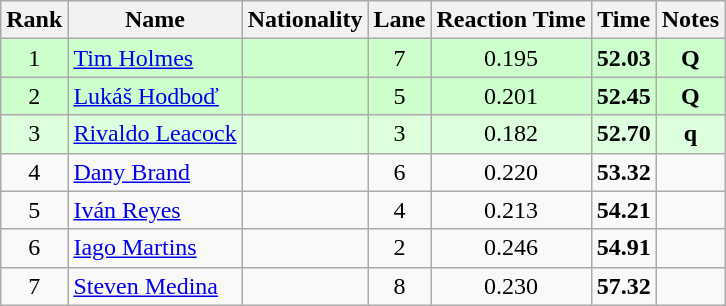<table class="wikitable sortable" style="text-align:center">
<tr>
<th>Rank</th>
<th>Name</th>
<th>Nationality</th>
<th>Lane</th>
<th>Reaction Time</th>
<th>Time</th>
<th>Notes</th>
</tr>
<tr bgcolor=ccffcc>
<td>1</td>
<td align=left><a href='#'>Tim Holmes</a></td>
<td align=left></td>
<td>7</td>
<td>0.195</td>
<td><strong>52.03</strong></td>
<td><strong>Q</strong></td>
</tr>
<tr bgcolor=ccffcc>
<td>2</td>
<td align=left><a href='#'>Lukáš Hodboď</a></td>
<td align=left></td>
<td>5</td>
<td>0.201</td>
<td><strong>52.45</strong></td>
<td><strong>Q</strong></td>
</tr>
<tr bgcolor=ddffdd>
<td>3</td>
<td align=left><a href='#'>Rivaldo Leacock</a></td>
<td align=left></td>
<td>3</td>
<td>0.182</td>
<td><strong>52.70</strong></td>
<td><strong>q</strong></td>
</tr>
<tr>
<td>4</td>
<td align=left><a href='#'>Dany Brand</a></td>
<td align=left></td>
<td>6</td>
<td>0.220</td>
<td><strong>53.32</strong></td>
<td></td>
</tr>
<tr>
<td>5</td>
<td align=left><a href='#'>Iván Reyes</a></td>
<td align=left></td>
<td>4</td>
<td>0.213</td>
<td><strong>54.21</strong></td>
<td></td>
</tr>
<tr>
<td>6</td>
<td align=left><a href='#'>Iago Martins</a></td>
<td align=left></td>
<td>2</td>
<td>0.246</td>
<td><strong>54.91</strong></td>
<td></td>
</tr>
<tr>
<td>7</td>
<td align=left><a href='#'>Steven Medina</a></td>
<td align=left></td>
<td>8</td>
<td>0.230</td>
<td><strong>57.32</strong></td>
<td></td>
</tr>
</table>
